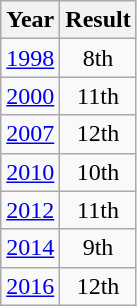<table class="wikitable" style="text-align:center">
<tr>
<th>Year</th>
<th>Result</th>
</tr>
<tr>
<td><a href='#'>1998</a></td>
<td>8th</td>
</tr>
<tr>
<td><a href='#'>2000</a></td>
<td>11th</td>
</tr>
<tr>
<td><a href='#'>2007</a></td>
<td>12th</td>
</tr>
<tr>
<td><a href='#'>2010</a></td>
<td>10th</td>
</tr>
<tr>
<td><a href='#'>2012</a></td>
<td>11th</td>
</tr>
<tr>
<td><a href='#'>2014</a></td>
<td>9th</td>
</tr>
<tr>
<td><a href='#'>2016</a></td>
<td>12th</td>
</tr>
</table>
